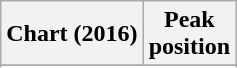<table class="wikitable sortable plainrowheaders">
<tr>
<th scope="col">Chart (2016)</th>
<th scope="col">Peak<br>position</th>
</tr>
<tr>
</tr>
<tr>
</tr>
</table>
